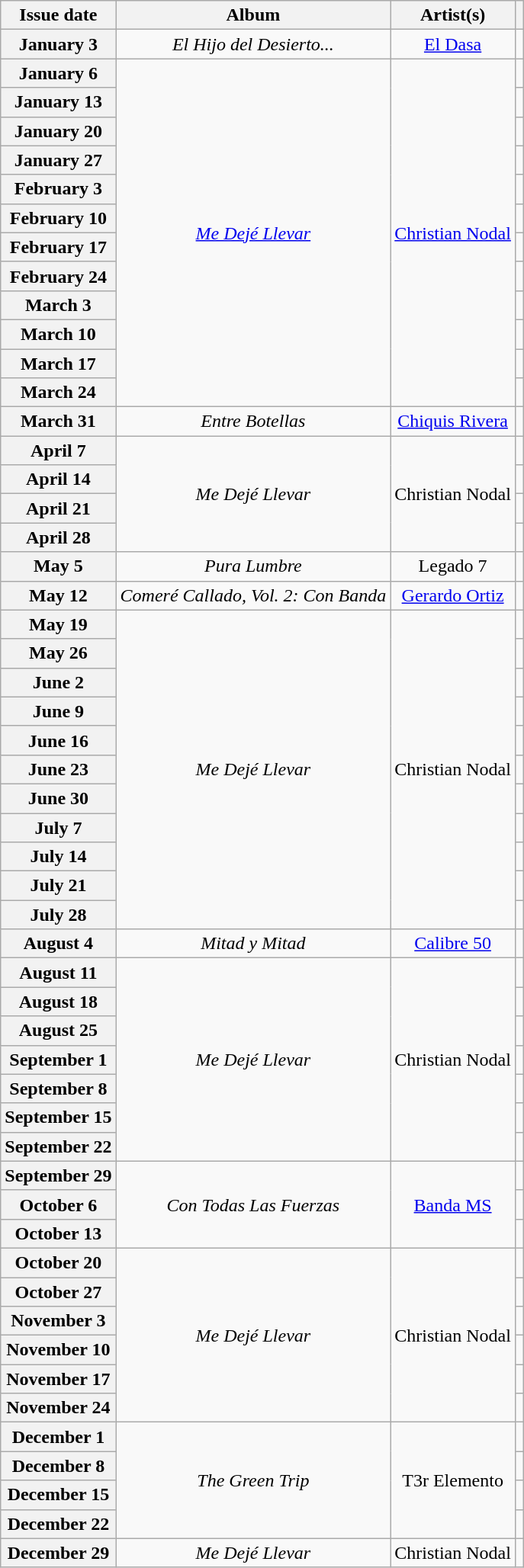<table class="wikitable plainrowheaders" style="text-align: center">
<tr>
<th>Issue date</th>
<th>Album</th>
<th>Artist(s)</th>
<th></th>
</tr>
<tr>
<th scope="row">January 3</th>
<td><em>El Hijo del Desierto...</em></td>
<td><a href='#'>El Dasa</a></td>
<td></td>
</tr>
<tr>
<th scope="row">January 6</th>
<td rowspan="12"><em><a href='#'>Me Dejé Llevar</a></em> </td>
<td rowspan="12"><a href='#'>Christian Nodal</a></td>
<td></td>
</tr>
<tr>
<th scope="row">January 13</th>
<td></td>
</tr>
<tr>
<th scope="row">January 20</th>
<td></td>
</tr>
<tr>
<th scope="row">January 27</th>
<td></td>
</tr>
<tr>
<th scope="row">February 3</th>
<td></td>
</tr>
<tr>
<th scope="row">February 10</th>
<td></td>
</tr>
<tr>
<th scope="row">February 17</th>
<td></td>
</tr>
<tr>
<th scope="row">February 24</th>
<td></td>
</tr>
<tr>
<th scope="row">March 3</th>
<td></td>
</tr>
<tr>
<th scope="row">March 10</th>
<td></td>
</tr>
<tr>
<th scope="row">March 17</th>
<td></td>
</tr>
<tr>
<th scope="row">March 24</th>
<td></td>
</tr>
<tr>
<th scope="row">March 31</th>
<td><em>Entre Botellas</em></td>
<td><a href='#'>Chiquis Rivera</a></td>
<td></td>
</tr>
<tr>
<th scope="row">April 7</th>
<td rowspan="4"><em>Me Dejé Llevar</em> </td>
<td rowspan="4">Christian Nodal</td>
<td></td>
</tr>
<tr>
<th scope="row">April 14</th>
<td></td>
</tr>
<tr>
<th scope="row">April 21</th>
<td></td>
</tr>
<tr>
<th scope="row">April 28</th>
<td></td>
</tr>
<tr>
<th scope="row">May 5</th>
<td><em>Pura Lumbre</em></td>
<td>Legado 7</td>
<td></td>
</tr>
<tr>
<th scope="row">May 12</th>
<td><em>Comeré Callado, Vol. 2: Con Banda</em></td>
<td><a href='#'>Gerardo Ortiz</a></td>
<td></td>
</tr>
<tr>
<th scope="row">May 19</th>
<td rowspan="11"><em>Me Dejé Llevar</em> </td>
<td rowspan="11">Christian Nodal</td>
<td></td>
</tr>
<tr>
<th scope="row">May 26</th>
<td></td>
</tr>
<tr>
<th scope="row">June 2</th>
<td></td>
</tr>
<tr>
<th scope="row">June 9</th>
<td></td>
</tr>
<tr>
<th scope="row">June 16</th>
<td></td>
</tr>
<tr>
<th scope="row">June 23</th>
<td></td>
</tr>
<tr>
<th scope="row">June 30</th>
<td></td>
</tr>
<tr>
<th scope="row">July 7</th>
<td></td>
</tr>
<tr>
<th scope="row">July 14</th>
<td></td>
</tr>
<tr>
<th scope="row">July 21</th>
<td></td>
</tr>
<tr>
<th scope="row">July 28</th>
<td></td>
</tr>
<tr>
<th scope="row">August 4</th>
<td><em>Mitad y Mitad</em></td>
<td><a href='#'>Calibre 50</a></td>
<td></td>
</tr>
<tr>
<th scope="row">August 11</th>
<td rowspan="7"><em>Me Dejé Llevar</em> </td>
<td rowspan="7">Christian Nodal</td>
<td></td>
</tr>
<tr>
<th scope="row">August 18</th>
<td></td>
</tr>
<tr>
<th scope="row">August 25</th>
<td></td>
</tr>
<tr>
<th scope="row">September 1</th>
<td></td>
</tr>
<tr>
<th scope="row">September 8</th>
<td></td>
</tr>
<tr>
<th scope="row">September 15</th>
<td></td>
</tr>
<tr>
<th scope="row">September 22</th>
<td></td>
</tr>
<tr>
<th scope="row">September 29</th>
<td rowspan="3"><em>Con Todas Las Fuerzas</em></td>
<td rowspan="3"><a href='#'>Banda MS</a></td>
<td></td>
</tr>
<tr>
<th scope="row">October 6</th>
<td></td>
</tr>
<tr>
<th scope="row">October 13</th>
<td></td>
</tr>
<tr>
<th scope="row">October 20</th>
<td rowspan="6"><em>Me Dejé Llevar</em> </td>
<td rowspan="6">Christian Nodal</td>
<td></td>
</tr>
<tr>
<th scope="row">October 27</th>
<td></td>
</tr>
<tr>
<th scope="row">November 3</th>
<td></td>
</tr>
<tr>
<th scope="row">November 10</th>
<td></td>
</tr>
<tr>
<th scope="row">November 17</th>
<td></td>
</tr>
<tr>
<th scope="row">November 24</th>
<td></td>
</tr>
<tr>
<th scope="row">December 1</th>
<td rowspan="4"><em>The Green Trip</em></td>
<td rowspan="4">T3r Elemento</td>
<td></td>
</tr>
<tr>
<th scope="row">December 8</th>
<td></td>
</tr>
<tr>
<th scope="row">December 15</th>
<td></td>
</tr>
<tr>
<th scope="row">December 22</th>
<td></td>
</tr>
<tr>
<th scope="row">December 29</th>
<td><em>Me Dejé Llevar</em> </td>
<td>Christian Nodal</td>
<td></td>
</tr>
</table>
